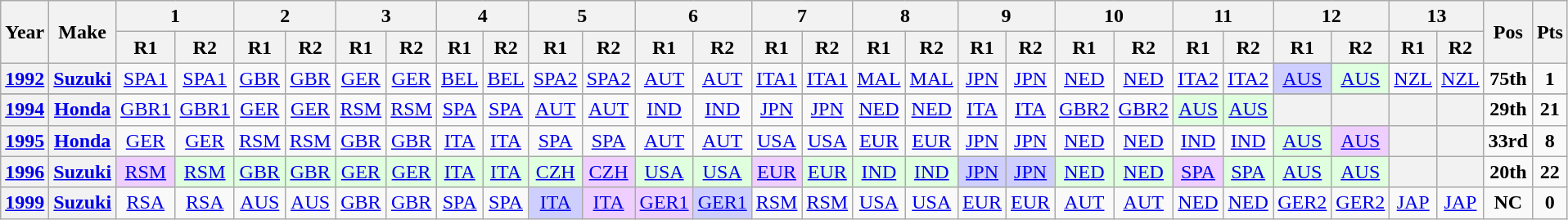<table class="wikitable" style="text-align:center; font-size:100%">
<tr>
<th valign="middle" rowspan=2>Year</th>
<th valign="middle" rowspan=2>Make</th>
<th colspan=2>1</th>
<th colspan=2>2</th>
<th colspan=2>3</th>
<th colspan=2>4</th>
<th colspan=2>5</th>
<th colspan=2>6</th>
<th colspan=2>7</th>
<th colspan=2>8</th>
<th colspan=2>9</th>
<th colspan=2>10</th>
<th colspan=2>11</th>
<th colspan=2>12</th>
<th colspan=2>13</th>
<th rowspan=2>Pos</th>
<th rowspan=2>Pts</th>
</tr>
<tr>
<th>R1</th>
<th>R2</th>
<th>R1</th>
<th>R2</th>
<th>R1</th>
<th>R2</th>
<th>R1</th>
<th>R2</th>
<th>R1</th>
<th>R2</th>
<th>R1</th>
<th>R2</th>
<th>R1</th>
<th>R2</th>
<th>R1</th>
<th>R2</th>
<th>R1</th>
<th>R2</th>
<th>R1</th>
<th>R2</th>
<th>R1</th>
<th>R2</th>
<th>R1</th>
<th>R2</th>
<th>R1</th>
<th>R2</th>
</tr>
<tr>
<th><a href='#'>1992</a></th>
<th><a href='#'>Suzuki</a></th>
<td><a href='#'>SPA1</a></td>
<td><a href='#'>SPA1</a></td>
<td><a href='#'>GBR</a></td>
<td><a href='#'>GBR</a></td>
<td><a href='#'>GER</a></td>
<td><a href='#'>GER</a></td>
<td><a href='#'>BEL</a></td>
<td><a href='#'>BEL</a></td>
<td><a href='#'>SPA2</a></td>
<td><a href='#'>SPA2</a></td>
<td><a href='#'>AUT</a></td>
<td><a href='#'>AUT</a></td>
<td><a href='#'>ITA1</a></td>
<td><a href='#'>ITA1</a></td>
<td><a href='#'>MAL</a></td>
<td><a href='#'>MAL</a></td>
<td><a href='#'>JPN</a></td>
<td><a href='#'>JPN</a></td>
<td><a href='#'>NED</a></td>
<td><a href='#'>NED</a></td>
<td><a href='#'>ITA2</a></td>
<td><a href='#'>ITA2</a></td>
<td style="background:#cfcfff;"><a href='#'>AUS</a> <br></td>
<td style="background:#dfffdf;"><a href='#'>AUS</a> <br></td>
<td><a href='#'>NZL</a></td>
<td><a href='#'>NZL</a></td>
<td><strong>75th</strong></td>
<td><strong>1</strong></td>
</tr>
<tr>
</tr>
<tr>
<th><a href='#'>1994</a></th>
<th><a href='#'>Honda</a></th>
<td><a href='#'>GBR1</a></td>
<td><a href='#'>GBR1</a></td>
<td><a href='#'>GER</a></td>
<td><a href='#'>GER</a></td>
<td><a href='#'>RSM</a></td>
<td><a href='#'>RSM</a></td>
<td><a href='#'>SPA</a></td>
<td><a href='#'>SPA</a></td>
<td><a href='#'>AUT</a></td>
<td><a href='#'>AUT</a></td>
<td><a href='#'>IND</a></td>
<td><a href='#'>IND</a></td>
<td><a href='#'>JPN</a></td>
<td><a href='#'>JPN</a></td>
<td><a href='#'>NED</a></td>
<td><a href='#'>NED</a></td>
<td><a href='#'>ITA</a></td>
<td><a href='#'>ITA</a></td>
<td><a href='#'>GBR2</a></td>
<td><a href='#'>GBR2</a></td>
<td style="background:#dfffdf;"><a href='#'>AUS</a> <br></td>
<td style="background:#dfffdf;"><a href='#'>AUS</a> <br></td>
<th></th>
<th></th>
<th></th>
<th></th>
<td><strong>29th</strong></td>
<td><strong>21</strong></td>
</tr>
<tr>
<th><a href='#'>1995</a></th>
<th><a href='#'>Honda</a></th>
<td><a href='#'>GER</a></td>
<td><a href='#'>GER</a></td>
<td><a href='#'>RSM</a></td>
<td><a href='#'>RSM</a></td>
<td><a href='#'>GBR</a></td>
<td><a href='#'>GBR</a></td>
<td><a href='#'>ITA</a></td>
<td><a href='#'>ITA</a></td>
<td><a href='#'>SPA</a></td>
<td><a href='#'>SPA</a></td>
<td><a href='#'>AUT</a></td>
<td><a href='#'>AUT</a></td>
<td><a href='#'>USA</a></td>
<td><a href='#'>USA</a></td>
<td><a href='#'>EUR</a></td>
<td><a href='#'>EUR</a></td>
<td><a href='#'>JPN</a></td>
<td><a href='#'>JPN</a></td>
<td><a href='#'>NED</a></td>
<td><a href='#'>NED</a></td>
<td><a href='#'>IND</a></td>
<td><a href='#'>IND</a></td>
<td style="background:#dfffdf;"><a href='#'>AUS</a> <br></td>
<td style="background:#efcfff;"><a href='#'>AUS</a> <br></td>
<th></th>
<th></th>
<td><strong>33rd</strong></td>
<td><strong>8</strong></td>
</tr>
<tr>
<th><a href='#'>1996</a></th>
<th><a href='#'>Suzuki</a></th>
<td style="background:#efcfff;"><a href='#'>RSM</a> <br></td>
<td style="background:#dfffdf;"><a href='#'>RSM</a> <br></td>
<td style="background:#dfffdf;"><a href='#'>GBR</a><br></td>
<td style="background:#dfffdf;"><a href='#'>GBR</a><br></td>
<td style="background:#dfffdf;"><a href='#'>GER</a> <br></td>
<td style="background:#dfffdf;"><a href='#'>GER</a><br></td>
<td style="background:#dfffdf;"><a href='#'>ITA</a><br></td>
<td style="background:#dfffdf;"><a href='#'>ITA</a><br></td>
<td style="background:#dfffdf;"><a href='#'>CZH</a><br></td>
<td style="background:#efcfff;"><a href='#'>CZH</a><br></td>
<td style="background:#dfffdf;"><a href='#'>USA</a> <br></td>
<td style="background:#dfffdf;"><a href='#'>USA</a><br></td>
<td style="background:#efcfff;"><a href='#'>EUR</a><br></td>
<td style="background:#dfffdf;"><a href='#'>EUR</a><br></td>
<td style="background:#dfffdf;"><a href='#'>IND</a><br></td>
<td style="background:#dfffdf;"><a href='#'>IND</a><br></td>
<td style="background:#cfcfff;"><a href='#'>JPN</a> <br></td>
<td style="background:#cfcfff;"><a href='#'>JPN</a><br></td>
<td style="background:#dfffdf;"><a href='#'>NED</a>  <br></td>
<td style="background:#dfffdf;"><a href='#'>NED</a><br></td>
<td style="background:#efcfff;"><a href='#'>SPA</a>  <br></td>
<td style="background:#dfffdf;"><a href='#'>SPA</a><br></td>
<td style="background:#dfffdf;"><a href='#'>AUS</a> <br></td>
<td style="background:#dfffdf;"><a href='#'>AUS</a> <br></td>
<th></th>
<th></th>
<td><strong>20th</strong></td>
<td><strong>22</strong></td>
</tr>
<tr>
<th><a href='#'>1999</a></th>
<th><a href='#'>Suzuki</a></th>
<td><a href='#'>RSA</a></td>
<td><a href='#'>RSA</a></td>
<td><a href='#'>AUS</a></td>
<td><a href='#'>AUS</a></td>
<td><a href='#'>GBR</a></td>
<td><a href='#'>GBR</a></td>
<td><a href='#'>SPA</a></td>
<td><a href='#'>SPA</a></td>
<td style="background:#cfcfff;"><a href='#'>ITA</a> <br></td>
<td style="background:#efcfff;"><a href='#'>ITA</a> <br></td>
<td style="background:#efcfff;"><a href='#'>GER1</a> <br></td>
<td style="background:#cfcfff;"><a href='#'>GER1</a> <br></td>
<td><a href='#'>RSM</a></td>
<td><a href='#'>RSM</a></td>
<td><a href='#'>USA</a></td>
<td><a href='#'>USA</a></td>
<td><a href='#'>EUR</a></td>
<td><a href='#'>EUR</a></td>
<td><a href='#'>AUT</a></td>
<td><a href='#'>AUT</a></td>
<td><a href='#'>NED</a></td>
<td><a href='#'>NED</a></td>
<td><a href='#'>GER2</a></td>
<td><a href='#'>GER2</a></td>
<td><a href='#'>JAP</a></td>
<td><a href='#'>JAP</a></td>
<td><strong>NC</strong></td>
<td><strong>0</strong></td>
</tr>
</table>
